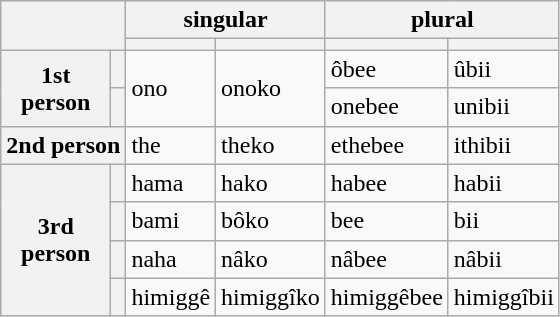<table class="wikitable">
<tr>
<th rowspan="2" colspan="2"></th>
<th colspan="2">singular</th>
<th colspan="2">plural</th>
</tr>
<tr>
<th></th>
<th></th>
<th></th>
<th></th>
</tr>
<tr>
<th rowspan="2">1st<br>person</th>
<th></th>
<td rowspan="2">ono</td>
<td rowspan="2">onoko</td>
<td>ôbee</td>
<td>ûbii</td>
</tr>
<tr>
<th></th>
<td>onebee</td>
<td>unibii</td>
</tr>
<tr>
<th colspan="2">2nd person</th>
<td>the</td>
<td>theko</td>
<td>ethebee</td>
<td>ithibii</td>
</tr>
<tr>
<th rowspan="4">3rd<br>person</th>
<th></th>
<td>hama</td>
<td>hako</td>
<td>habee</td>
<td>habii</td>
</tr>
<tr>
<th></th>
<td>bami</td>
<td>bôko</td>
<td>bee</td>
<td>bii</td>
</tr>
<tr>
<th></th>
<td>naha</td>
<td>nâko</td>
<td>nâbee</td>
<td>nâbii</td>
</tr>
<tr>
<th></th>
<td>himiggê</td>
<td>himiggîko</td>
<td>himiggêbee</td>
<td>himiggîbii</td>
</tr>
</table>
